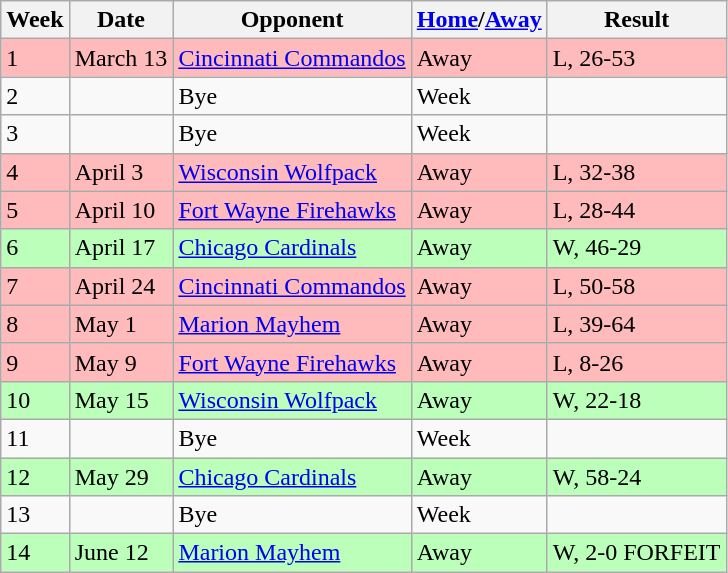<table class="wikitable">
<tr>
<th>Week</th>
<th>Date</th>
<th>Opponent</th>
<th><a href='#'>Home</a>/<a href='#'>Away</a></th>
<th>Result</th>
</tr>
<tr bgcolor="#ffbbbb">
<td>1</td>
<td>March 13</td>
<td><a href='#'>Cincinnati Commandos</a></td>
<td>Away</td>
<td>L, 26-53</td>
</tr>
<tr>
<td>2</td>
<td></td>
<td>Bye</td>
<td>Week</td>
<td></td>
</tr>
<tr>
<td>3</td>
<td></td>
<td>Bye</td>
<td>Week</td>
<td></td>
</tr>
<tr bgcolor="#ffbbbb">
<td>4</td>
<td>April 3</td>
<td><a href='#'>Wisconsin Wolfpack</a></td>
<td>Away</td>
<td>L, 32-38</td>
</tr>
<tr bgcolor="#ffbbbb">
<td>5</td>
<td>April 10</td>
<td><a href='#'>Fort Wayne Firehawks</a></td>
<td>Away</td>
<td>L, 28-44</td>
</tr>
<tr bgcolor="#bbffbb">
<td>6</td>
<td>April 17</td>
<td><a href='#'>Chicago Cardinals</a></td>
<td>Away</td>
<td>W, 46-29</td>
</tr>
<tr bgcolor="#ffbbbb">
<td>7</td>
<td>April 24</td>
<td><a href='#'>Cincinnati Commandos</a></td>
<td>Away</td>
<td>L, 50-58</td>
</tr>
<tr bgcolor="#ffbbbb">
<td>8</td>
<td>May 1</td>
<td><a href='#'>Marion Mayhem</a></td>
<td>Away</td>
<td>L, 39-64</td>
</tr>
<tr bgcolor="#ffbbbb">
<td>9</td>
<td>May 9</td>
<td><a href='#'>Fort Wayne Firehawks</a></td>
<td>Away</td>
<td>L, 8-26</td>
</tr>
<tr bgcolor="#bbffbb">
<td>10</td>
<td>May 15</td>
<td><a href='#'>Wisconsin Wolfpack</a></td>
<td>Away</td>
<td>W, 22-18</td>
</tr>
<tr>
<td>11</td>
<td></td>
<td>Bye</td>
<td>Week</td>
<td></td>
</tr>
<tr bgcolor="#bbffbb">
<td>12</td>
<td>May 29</td>
<td><a href='#'>Chicago Cardinals</a></td>
<td>Away</td>
<td>W, 58-24</td>
</tr>
<tr>
<td>13</td>
<td></td>
<td>Bye</td>
<td>Week</td>
<td></td>
</tr>
<tr bgcolor="#bbffbb">
<td>14</td>
<td>June 12</td>
<td><a href='#'>Marion Mayhem</a></td>
<td>Away</td>
<td>W, 2-0 FORFEIT</td>
</tr>
</table>
